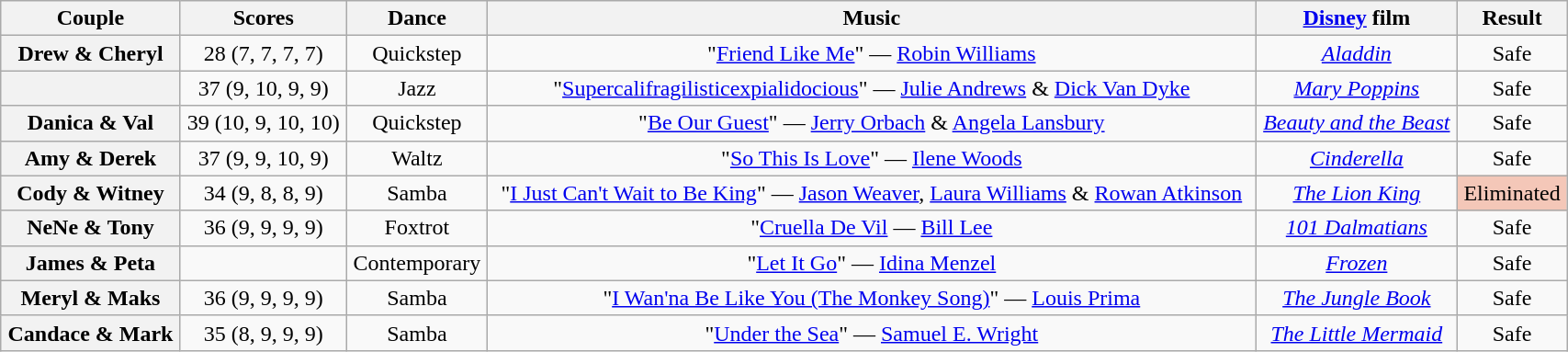<table class="wikitable sortable" style="text-align:center; width:90%">
<tr>
<th scope="col">Couple</th>
<th scope="col">Scores</th>
<th scope="col" class="unsortable">Dance</th>
<th scope="col" class="unsortable">Music</th>
<th scope="col" class="unsortable"><a href='#'>Disney</a> film</th>
<th scope="col" class="unsortable">Result</th>
</tr>
<tr>
<th scope="row">Drew & Cheryl</th>
<td>28 (7, 7, 7, 7)</td>
<td>Quickstep</td>
<td>"<a href='#'>Friend Like Me</a>" — <a href='#'>Robin Williams</a></td>
<td><em><a href='#'>Aladdin</a></em></td>
<td>Safe</td>
</tr>
<tr>
<th scope="row"></th>
<td>37 (9, 10, 9, 9)</td>
<td>Jazz</td>
<td>"<a href='#'>Supercalifragilisticexpialidocious</a>" — <a href='#'>Julie Andrews</a> & <a href='#'>Dick Van Dyke</a></td>
<td><em><a href='#'>Mary Poppins</a></em></td>
<td>Safe</td>
</tr>
<tr>
<th scope="row">Danica & Val</th>
<td>39 (10, 9, 10, 10)</td>
<td>Quickstep</td>
<td>"<a href='#'>Be Our Guest</a>" — <a href='#'>Jerry Orbach</a> & <a href='#'>Angela Lansbury</a></td>
<td><em><a href='#'>Beauty and the Beast</a></em></td>
<td>Safe</td>
</tr>
<tr>
<th scope="row">Amy & Derek</th>
<td>37 (9, 9, 10, 9)</td>
<td>Waltz</td>
<td>"<a href='#'>So This Is Love</a>" — <a href='#'>Ilene Woods</a></td>
<td><em><a href='#'>Cinderella</a></em></td>
<td>Safe</td>
</tr>
<tr>
<th scope="row">Cody & Witney</th>
<td>34 (9, 8, 8, 9)</td>
<td>Samba</td>
<td>"<a href='#'>I Just Can't Wait to Be King</a>" — <a href='#'>Jason Weaver</a>, <a href='#'>Laura Williams</a> & <a href='#'>Rowan Atkinson</a></td>
<td><em><a href='#'>The Lion King</a></em></td>
<td bgcolor=f4c7b8>Eliminated</td>
</tr>
<tr>
<th scope="row">NeNe & Tony</th>
<td>36 (9, 9, 9, 9)</td>
<td>Foxtrot</td>
<td>"<a href='#'>Cruella De Vil</a> — <a href='#'>Bill Lee</a></td>
<td><em><a href='#'>101 Dalmatians</a></em></td>
<td>Safe</td>
</tr>
<tr>
<th scope="row">James & Peta</th>
<td></td>
<td>Contemporary</td>
<td>"<a href='#'>Let It Go</a>" — <a href='#'>Idina Menzel</a></td>
<td><em><a href='#'>Frozen</a></em></td>
<td>Safe</td>
</tr>
<tr>
<th scope="row">Meryl & Maks</th>
<td>36 (9, 9, 9, 9)</td>
<td>Samba</td>
<td>"<a href='#'>I Wan'na Be Like You (The Monkey Song)</a>" — <a href='#'>Louis Prima</a></td>
<td><em><a href='#'>The Jungle Book</a></em></td>
<td>Safe</td>
</tr>
<tr>
<th scope="row">Candace & Mark</th>
<td>35 (8, 9, 9, 9)</td>
<td>Samba</td>
<td>"<a href='#'>Under the Sea</a>" — <a href='#'>Samuel E. Wright</a></td>
<td><em><a href='#'>The Little Mermaid</a></em></td>
<td>Safe</td>
</tr>
</table>
